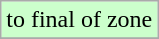<table class="wikitable">
<tr width=10px bgcolor="#ccffcc">
<td>to final of zone</td>
</tr>
<tr>
</tr>
</table>
